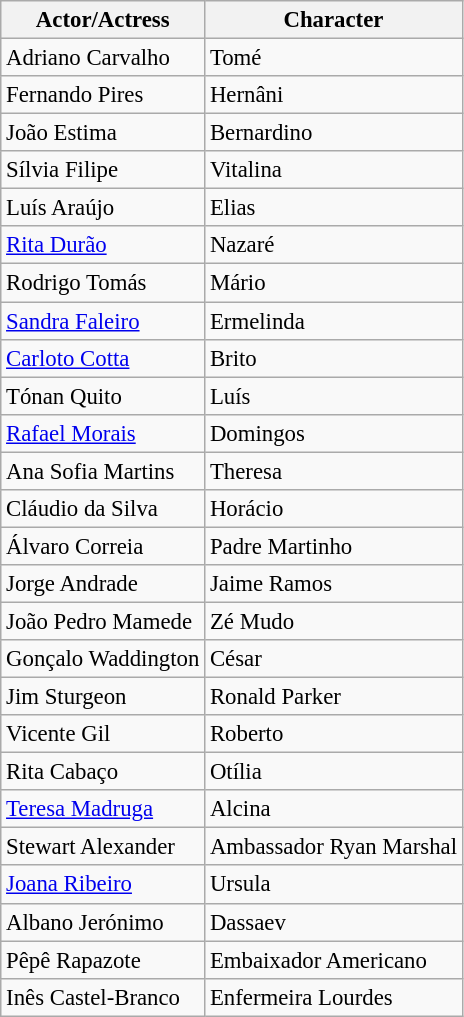<table class="wikitable" style="font-size:95%;">
<tr>
<th>Actor/Actress</th>
<th>Character</th>
</tr>
<tr>
<td>Adriano Carvalho</td>
<td>Tomé</td>
</tr>
<tr>
<td>Fernando Pires</td>
<td>Hernâni</td>
</tr>
<tr>
<td>João Estima</td>
<td>Bernardino</td>
</tr>
<tr>
<td>Sílvia Filipe</td>
<td>Vitalina</td>
</tr>
<tr>
<td>Luís Araújo</td>
<td>Elias</td>
</tr>
<tr>
<td><a href='#'>Rita Durão</a></td>
<td>Nazaré</td>
</tr>
<tr>
<td>Rodrigo Tomás</td>
<td>Mário</td>
</tr>
<tr>
<td><a href='#'>Sandra Faleiro</a></td>
<td>Ermelinda</td>
</tr>
<tr>
<td><a href='#'>Carloto Cotta</a></td>
<td>Brito</td>
</tr>
<tr>
<td>Tónan Quito</td>
<td>Luís</td>
</tr>
<tr>
<td><a href='#'>Rafael Morais</a></td>
<td>Domingos</td>
</tr>
<tr>
<td>Ana Sofia Martins</td>
<td>Theresa</td>
</tr>
<tr>
<td>Cláudio da Silva</td>
<td>Horácio</td>
</tr>
<tr>
<td>Álvaro Correia</td>
<td>Padre Martinho</td>
</tr>
<tr>
<td>Jorge Andrade</td>
<td>Jaime Ramos</td>
</tr>
<tr>
<td>João Pedro Mamede</td>
<td>Zé Mudo</td>
</tr>
<tr>
<td>Gonçalo Waddington</td>
<td>César</td>
</tr>
<tr>
<td>Jim Sturgeon</td>
<td>Ronald Parker</td>
</tr>
<tr>
<td>Vicente Gil</td>
<td>Roberto</td>
</tr>
<tr>
<td>Rita Cabaço</td>
<td>Otília</td>
</tr>
<tr>
<td><a href='#'>Teresa Madruga</a></td>
<td>Alcina</td>
</tr>
<tr>
<td>Stewart Alexander</td>
<td>Ambassador Ryan Marshal</td>
</tr>
<tr>
<td><a href='#'>Joana Ribeiro</a></td>
<td>Ursula</td>
</tr>
<tr>
<td>Albano Jerónimo</td>
<td>Dassaev</td>
</tr>
<tr>
<td>Pêpê Rapazote</td>
<td>Embaixador Americano</td>
</tr>
<tr>
<td>Inês Castel-Branco</td>
<td>Enfermeira Lourdes</td>
</tr>
</table>
